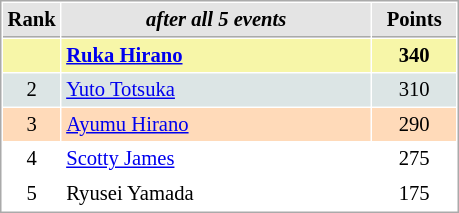<table cellspacing="1" cellpadding="3" style="border:1px solid #AAAAAA;font-size:86%">
<tr style="background-color: #E4E4E4;">
<th style="border-bottom:1px solid #AAAAAA; width: 10px;">Rank</th>
<th style="border-bottom:1px solid #AAAAAA; width: 200px;"><em>after all 5 events</em></th>
<th style="border-bottom:1px solid #AAAAAA; width: 50px;">Points</th>
</tr>
<tr style="background:#f7f6a8;">
<td align=center></td>
<td><strong> <a href='#'>Ruka Hirano</a></strong></td>
<td align=center><strong>340</strong></td>
</tr>
<tr style="background:#dce5e5;">
<td align=center>2</td>
<td> <a href='#'>Yuto Totsuka</a></td>
<td align=center>310</td>
</tr>
<tr style="background:#ffdab9;">
<td align=center>3</td>
<td> <a href='#'>Ayumu Hirano</a></td>
<td align=center>290</td>
</tr>
<tr>
<td align=center>4</td>
<td> <a href='#'>Scotty James</a></td>
<td align=center>275</td>
</tr>
<tr>
<td align=center>5</td>
<td> Ryusei Yamada</td>
<td align=center>175</td>
</tr>
</table>
